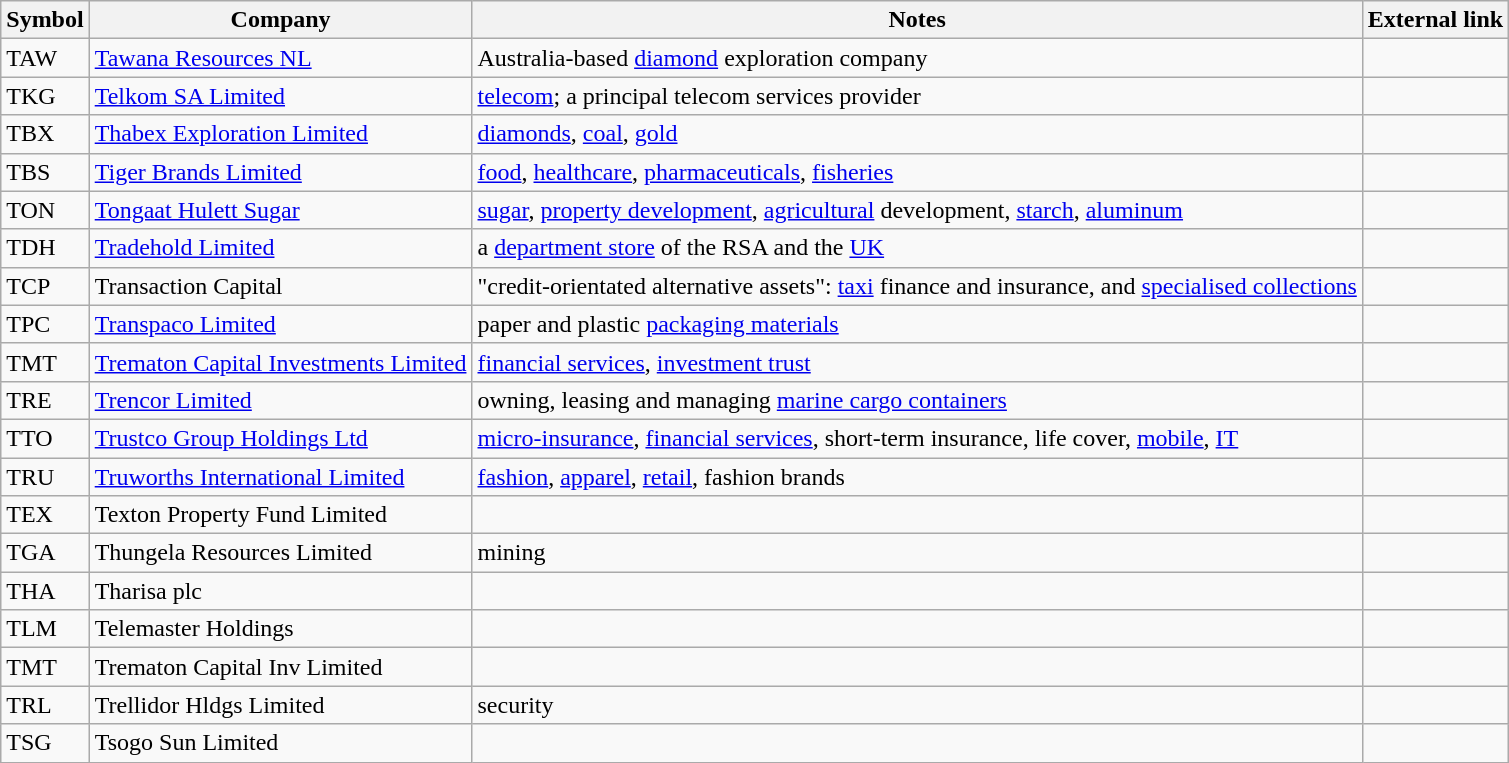<table class="wikitable sortable">
<tr>
<th>Symbol</th>
<th>Company</th>
<th>Notes</th>
<th>External link</th>
</tr>
<tr>
<td>TAW</td>
<td><a href='#'>Tawana Resources NL</a></td>
<td>Australia-based <a href='#'>diamond</a> exploration company</td>
<td></td>
</tr>
<tr>
<td>TKG</td>
<td><a href='#'>Telkom SA Limited</a></td>
<td><a href='#'>telecom</a>; a principal telecom services provider</td>
<td></td>
</tr>
<tr>
<td>TBX</td>
<td><a href='#'>Thabex Exploration Limited</a></td>
<td><a href='#'>diamonds</a>, <a href='#'>coal</a>, <a href='#'>gold</a></td>
<td></td>
</tr>
<tr>
<td>TBS</td>
<td><a href='#'>Tiger Brands Limited</a></td>
<td><a href='#'>food</a>, <a href='#'>healthcare</a>, <a href='#'>pharmaceuticals</a>, <a href='#'>fisheries</a></td>
<td></td>
</tr>
<tr>
<td>TON</td>
<td><a href='#'>Tongaat Hulett Sugar</a></td>
<td><a href='#'>sugar</a>, <a href='#'>property development</a>, <a href='#'>agricultural</a> development, <a href='#'>starch</a>, <a href='#'>aluminum</a></td>
<td></td>
</tr>
<tr>
<td>TDH</td>
<td><a href='#'>Tradehold Limited</a></td>
<td>a <a href='#'>department store</a> of the RSA and the <a href='#'>UK</a></td>
<td></td>
</tr>
<tr>
<td>TCP</td>
<td>Transaction Capital</td>
<td>"credit-orientated alternative assets": <a href='#'>taxi</a> finance and insurance, and <a href='#'>specialised collections</a></td>
<td></td>
</tr>
<tr>
<td>TPC</td>
<td><a href='#'>Transpaco Limited</a></td>
<td>paper and plastic <a href='#'>packaging materials</a></td>
<td></td>
</tr>
<tr>
<td>TMT</td>
<td><a href='#'>Trematon Capital Investments Limited</a></td>
<td><a href='#'>financial services</a>, <a href='#'>investment trust</a></td>
<td></td>
</tr>
<tr>
<td>TRE</td>
<td><a href='#'>Trencor Limited</a></td>
<td>owning, leasing and managing <a href='#'>marine cargo containers</a></td>
<td></td>
</tr>
<tr>
<td>TTO</td>
<td><a href='#'>Trustco Group Holdings Ltd</a></td>
<td><a href='#'>micro-insurance</a>, <a href='#'>financial services</a>, short-term insurance, life cover, <a href='#'>mobile</a>, <a href='#'>IT</a></td>
<td></td>
</tr>
<tr>
<td>TRU</td>
<td><a href='#'>Truworths International Limited</a></td>
<td><a href='#'>fashion</a>, <a href='#'>apparel</a>, <a href='#'>retail</a>, fashion brands</td>
<td></td>
</tr>
<tr>
<td>TEX</td>
<td>Texton Property Fund Limited</td>
<td></td>
<td></td>
</tr>
<tr>
<td>TGA</td>
<td>Thungela Resources Limited</td>
<td>mining</td>
<td></td>
</tr>
<tr>
<td>THA</td>
<td>Tharisa plc</td>
<td></td>
<td></td>
</tr>
<tr>
<td>TLM</td>
<td>Telemaster Holdings</td>
<td></td>
<td></td>
</tr>
<tr>
<td>TMT</td>
<td>Trematon Capital  Inv Limited</td>
<td></td>
<td></td>
</tr>
<tr>
<td>TRL</td>
<td>Trellidor Hldgs Limited</td>
<td>security</td>
<td></td>
</tr>
<tr>
<td>TSG</td>
<td>Tsogo Sun Limited</td>
<td></td>
<td></td>
</tr>
</table>
